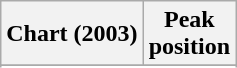<table class="wikitable sortable plainrowheaders" style="text-align:center;">
<tr>
<th>Chart (2003)</th>
<th>Peak<br>position</th>
</tr>
<tr>
</tr>
<tr>
</tr>
</table>
